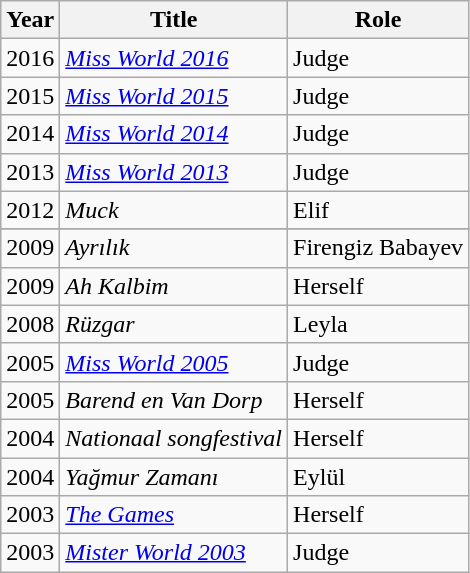<table class="wikitable sortable">
<tr>
<th scope="col">Year</th>
<th scope="col">Title</th>
<th scope="col">Role</th>
</tr>
<tr>
<td>2016</td>
<td><em><a href='#'>Miss World 2016</a></em></td>
<td>Judge</td>
</tr>
<tr>
<td>2015</td>
<td><em><a href='#'>Miss World 2015</a></em></td>
<td>Judge</td>
</tr>
<tr>
<td>2014</td>
<td><em><a href='#'>Miss World 2014</a></em></td>
<td>Judge</td>
</tr>
<tr>
<td>2013</td>
<td><em><a href='#'>Miss World 2013</a></em></td>
<td>Judge</td>
</tr>
<tr>
<td>2012</td>
<td><em>Muck</em></td>
<td>Elif</td>
</tr>
<tr>
</tr>
<tr 2011 ||>
</tr>
<tr>
<td>2009</td>
<td><em>Ayrılık</em></td>
<td>Firengiz Babayev</td>
</tr>
<tr>
<td>2009</td>
<td><em>Ah Kalbim</em></td>
<td>Herself</td>
</tr>
<tr>
<td>2008</td>
<td><em>Rüzgar</em></td>
<td>Leyla</td>
</tr>
<tr>
<td>2005</td>
<td><em><a href='#'>Miss World 2005</a></em></td>
<td>Judge</td>
</tr>
<tr>
<td>2005</td>
<td><em>Barend en Van Dorp</em></td>
<td>Herself</td>
</tr>
<tr>
<td>2004</td>
<td><em>Nationaal songfestival</em></td>
<td>Herself</td>
</tr>
<tr>
<td>2004</td>
<td><em>Yağmur Zamanı</em></td>
<td>Eylül</td>
</tr>
<tr>
<td>2003</td>
<td><em><a href='#'>The Games</a></em></td>
<td>Herself</td>
</tr>
<tr>
<td>2003</td>
<td><em><a href='#'>Mister World 2003</a></em></td>
<td>Judge</td>
</tr>
</table>
